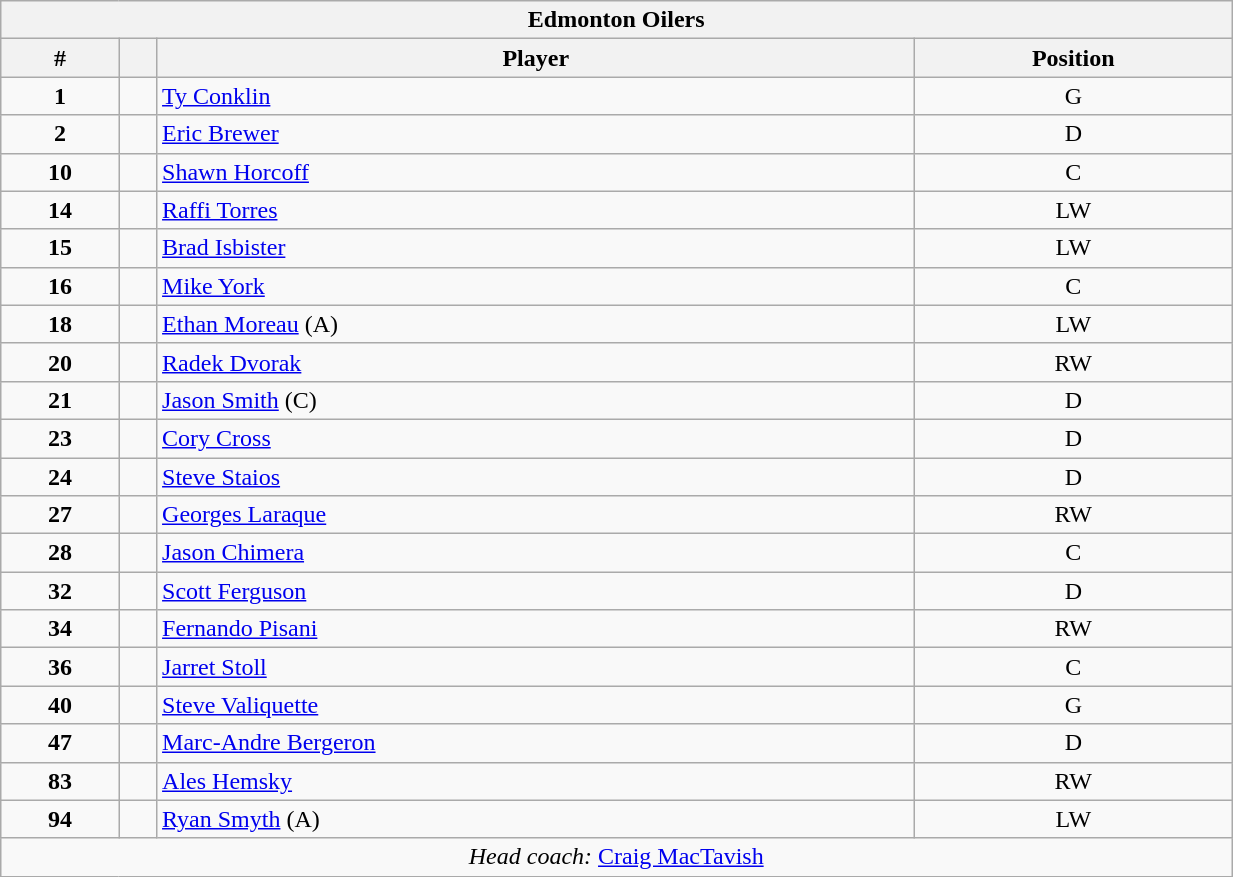<table class="wikitable sortable" style="width:65%; text-align:center;">
<tr>
<th colspan=4>Edmonton Oilers</th>
</tr>
<tr>
<th>#</th>
<th></th>
<th>Player</th>
<th>Position</th>
</tr>
<tr>
<td><strong>1</strong></td>
<td align=center></td>
<td align=left><a href='#'>Ty Conklin</a></td>
<td>G</td>
</tr>
<tr>
<td><strong>2</strong></td>
<td align=center></td>
<td align=left><a href='#'>Eric Brewer</a></td>
<td>D</td>
</tr>
<tr>
<td><strong>10</strong></td>
<td align=center></td>
<td align=left><a href='#'>Shawn Horcoff</a></td>
<td>C</td>
</tr>
<tr>
<td><strong>14</strong></td>
<td align=center></td>
<td align=left><a href='#'>Raffi Torres</a></td>
<td>LW</td>
</tr>
<tr>
<td><strong>15</strong></td>
<td align=center></td>
<td align=left><a href='#'>Brad Isbister</a></td>
<td>LW</td>
</tr>
<tr>
<td><strong>16</strong></td>
<td align=center></td>
<td align=left><a href='#'>Mike York</a></td>
<td>C</td>
</tr>
<tr>
<td><strong>18</strong></td>
<td align=center></td>
<td align=left><a href='#'>Ethan Moreau</a> (A)</td>
<td>LW</td>
</tr>
<tr>
<td><strong>20</strong></td>
<td align=center></td>
<td align=left><a href='#'>Radek Dvorak</a></td>
<td>RW</td>
</tr>
<tr>
<td><strong>21</strong></td>
<td align=center></td>
<td align=left><a href='#'>Jason Smith</a> (C)</td>
<td>D</td>
</tr>
<tr>
<td><strong>23</strong></td>
<td align=center></td>
<td align=left><a href='#'>Cory Cross</a></td>
<td>D</td>
</tr>
<tr>
<td><strong>24</strong></td>
<td align=center></td>
<td align=left><a href='#'>Steve Staios</a></td>
<td>D</td>
</tr>
<tr>
<td><strong>27</strong></td>
<td align=center></td>
<td align=left><a href='#'>Georges Laraque</a></td>
<td>RW</td>
</tr>
<tr>
<td><strong>28</strong></td>
<td align=center></td>
<td align=left><a href='#'>Jason Chimera</a></td>
<td>C</td>
</tr>
<tr>
<td><strong>32</strong></td>
<td align=center></td>
<td align=left><a href='#'>Scott Ferguson</a></td>
<td>D</td>
</tr>
<tr>
<td><strong>34</strong></td>
<td align=center></td>
<td align=left><a href='#'>Fernando Pisani</a></td>
<td>RW</td>
</tr>
<tr>
<td><strong>36</strong></td>
<td align=center></td>
<td align=left><a href='#'>Jarret Stoll</a></td>
<td>C</td>
</tr>
<tr>
<td><strong>40</strong></td>
<td align=center></td>
<td align=left><a href='#'>Steve Valiquette</a></td>
<td>G</td>
</tr>
<tr>
<td><strong>47</strong></td>
<td align=center></td>
<td align=left><a href='#'>Marc-Andre Bergeron</a></td>
<td>D</td>
</tr>
<tr>
<td><strong>83</strong></td>
<td align=center></td>
<td align=left><a href='#'>Ales Hemsky</a></td>
<td>RW</td>
</tr>
<tr>
<td><strong>94</strong></td>
<td align=center></td>
<td align=left><a href='#'>Ryan Smyth</a> (A)</td>
<td>LW</td>
</tr>
<tr>
<td colspan=4><em>Head coach:</em>    <a href='#'>Craig MacTavish</a></td>
</tr>
</table>
